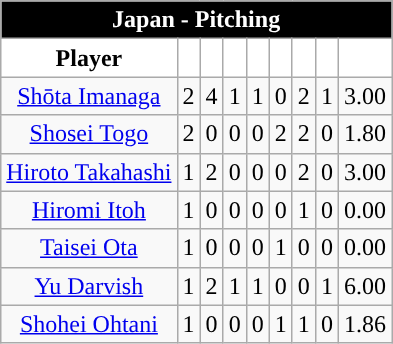<table class="wikitable sortable" style="text-align:center;">
<tr>
<th colspan=10 style="background: #000000; color: #FFFFFF;"> Japan - Pitching</th>
</tr>
<tr>
<th style="background-color: #FFFFFF; color: #000000;">Player</th>
<th style="background-color: #FFFFFF; color: #000000;"></th>
<th style="background-color: #FFFFFF; color: #000000;"></th>
<th style="background-color: #FFFFFF; color: #000000;"></th>
<th style="background-color: #FFFFFF; color: #000000;"></th>
<th style="background-color: #FFFFFF; color: #000000;"></th>
<th style="background-color: #FFFFFF; color: #000000;"></th>
<th style="background-color: #FFFFFF; color: #000000;"></th>
<th style="background-color: #FFFFFF; color: #000000;"></th>
</tr>
<tr>
<td><a href='#'>Shōta Imanaga</a></td>
<td>2</td>
<td>4</td>
<td>1</td>
<td>1</td>
<td>0</td>
<td>2</td>
<td>1</td>
<td>3.00</td>
</tr>
<tr>
<td><a href='#'>Shosei Togo</a></td>
<td>2</td>
<td>0</td>
<td>0</td>
<td>0</td>
<td>2</td>
<td>2</td>
<td>0</td>
<td>1.80</td>
</tr>
<tr>
<td><a href='#'>Hiroto Takahashi</a></td>
<td>1</td>
<td>2</td>
<td>0</td>
<td>0</td>
<td>0</td>
<td>2</td>
<td>0</td>
<td>3.00</td>
</tr>
<tr>
<td><a href='#'>Hiromi Itoh</a></td>
<td>1</td>
<td>0</td>
<td>0</td>
<td>0</td>
<td>0</td>
<td>1</td>
<td>0</td>
<td>0.00</td>
</tr>
<tr>
<td><a href='#'>Taisei Ota</a></td>
<td>1</td>
<td>0</td>
<td>0</td>
<td>0</td>
<td>1</td>
<td>0</td>
<td>0</td>
<td>0.00</td>
</tr>
<tr>
<td><a href='#'>Yu Darvish</a></td>
<td>1</td>
<td>2</td>
<td>1</td>
<td>1</td>
<td>0</td>
<td>0</td>
<td>1</td>
<td>6.00</td>
</tr>
<tr>
<td><a href='#'>Shohei Ohtani</a></td>
<td>1</td>
<td>0</td>
<td>0</td>
<td>0</td>
<td>1</td>
<td>1</td>
<td>0</td>
<td>1.86</td>
</tr>
</table>
